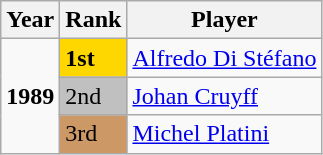<table class="wikitable">
<tr>
<th>Year</th>
<th>Rank</th>
<th>Player</th>
</tr>
<tr>
<td rowspan="3" align="center"><strong>1989</strong></td>
<td scope=col style="background-color:gold"><strong>1st</strong></td>
<td><a href='#'>Alfredo Di Stéfano</a></td>
</tr>
<tr>
<td scope=col style="background-color:silver">2nd</td>
<td><a href='#'>Johan Cruyff</a></td>
</tr>
<tr>
<td scope=col style="background-color:#cc9966">3rd</td>
<td><a href='#'>Michel Platini</a></td>
</tr>
</table>
